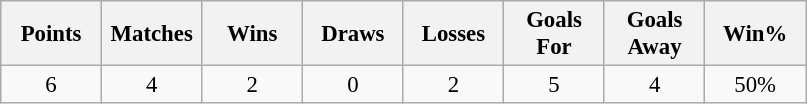<table class="wikitable" style="font-size: 95%; text-align: center;">
<tr>
<th width=60>Points</th>
<th width=60>Matches</th>
<th width=60>Wins</th>
<th width=60>Draws</th>
<th width=60>Losses</th>
<th width=60>Goals For</th>
<th width=60>Goals Away</th>
<th width=60>Win%</th>
</tr>
<tr>
<td>6</td>
<td>4</td>
<td>2</td>
<td>0</td>
<td>2</td>
<td>5</td>
<td>4</td>
<td>50%</td>
</tr>
</table>
